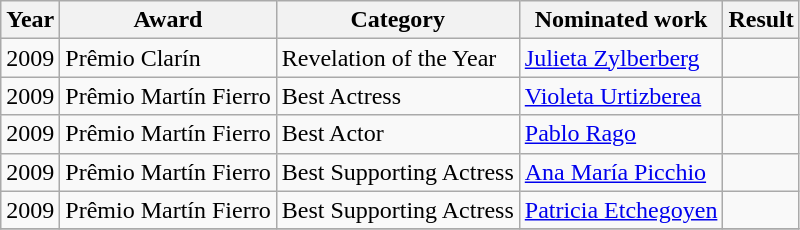<table class="wikitable">
<tr>
<th>Year</th>
<th>Award</th>
<th>Category</th>
<th>Nominated work</th>
<th>Result</th>
</tr>
<tr>
<td>2009</td>
<td>Prêmio Clarín</td>
<td>Revelation of the Year</td>
<td><a href='#'>Julieta Zylberberg</a></td>
<td></td>
</tr>
<tr>
<td>2009</td>
<td>Prêmio Martín Fierro</td>
<td>Best Actress</td>
<td><a href='#'>Violeta Urtizberea</a></td>
<td></td>
</tr>
<tr>
<td>2009</td>
<td>Prêmio Martín Fierro</td>
<td>Best Actor</td>
<td><a href='#'>Pablo Rago</a></td>
<td></td>
</tr>
<tr>
<td>2009</td>
<td>Prêmio Martín Fierro</td>
<td>Best Supporting Actress</td>
<td><a href='#'>Ana María Picchio</a></td>
<td></td>
</tr>
<tr>
<td>2009</td>
<td>Prêmio Martín Fierro</td>
<td>Best Supporting Actress</td>
<td><a href='#'>Patricia Etchegoyen</a></td>
<td></td>
</tr>
<tr>
</tr>
</table>
